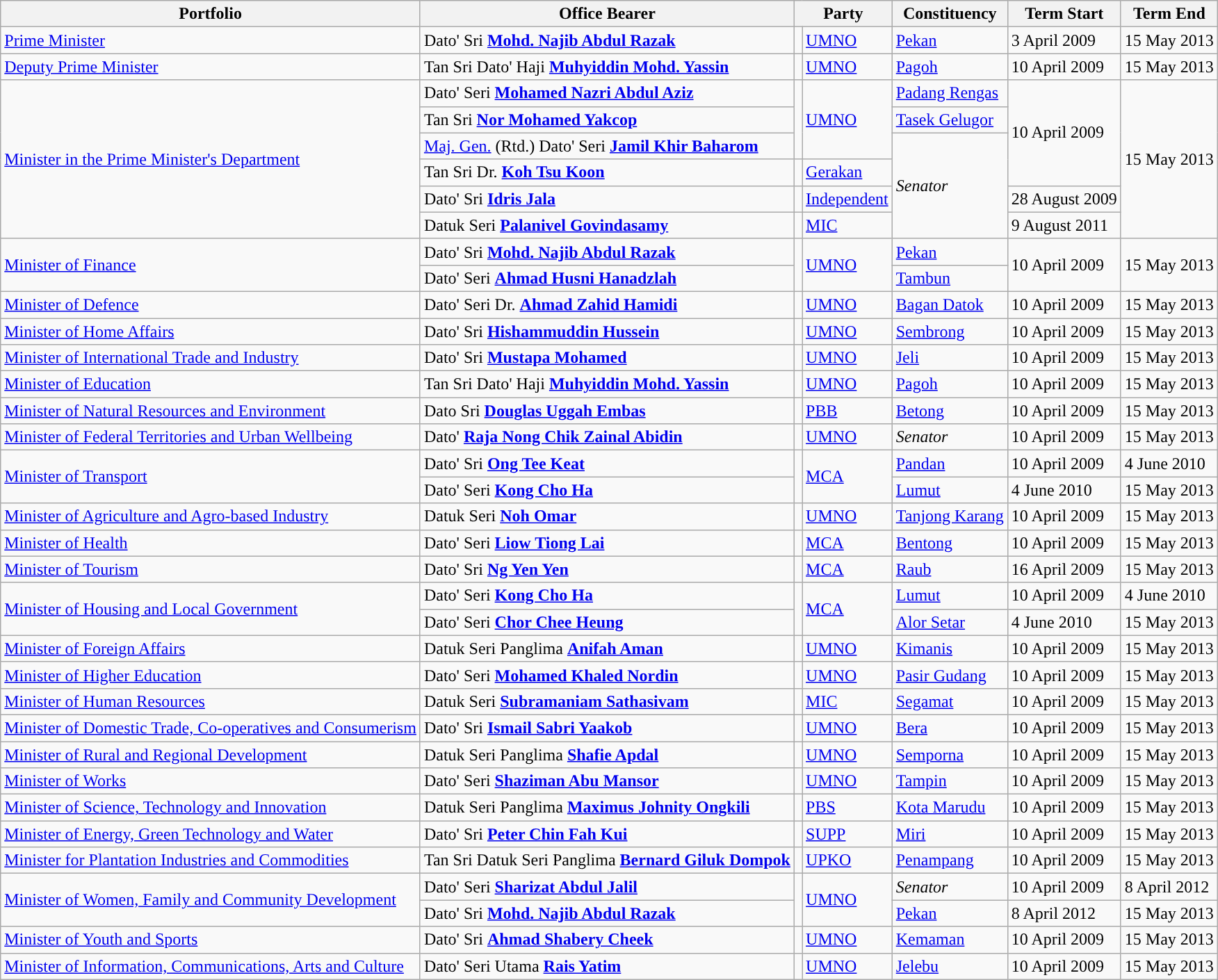<table class="sortable wikitable">
<tr>
<th>Portfolio</th>
<th>Office Bearer</th>
<th colspan=2>Party</th>
<th>Constituency</th>
<th>Term Start</th>
<th>Term End</th>
</tr>
<tr>
<td><a href='#'>Prime Minister</a></td>
<td>Dato' Sri <strong><a href='#'>Mohd. Najib Abdul Razak</a></strong> </td>
<td></td>
<td><a href='#'>UMNO</a></td>
<td><a href='#'>Pekan</a></td>
<td>3 April 2009</td>
<td>15 May 2013</td>
</tr>
<tr>
<td><a href='#'>Deputy Prime Minister</a></td>
<td>Tan Sri Dato' Haji <strong><a href='#'>Muhyiddin Mohd. Yassin</a></strong> </td>
<td></td>
<td><a href='#'>UMNO</a></td>
<td><a href='#'>Pagoh</a></td>
<td>10 April 2009</td>
<td>15 May 2013</td>
</tr>
<tr>
<td rowspan=6><a href='#'>Minister in the Prime Minister's Department</a></td>
<td>Dato' Seri <strong><a href='#'>Mohamed Nazri Abdul Aziz</a></strong> </td>
<td rowspan=3></td>
<td rowspan=3><a href='#'>UMNO</a></td>
<td><a href='#'>Padang Rengas</a></td>
<td rowspan=4>10 April 2009</td>
<td rowspan=6>15 May 2013</td>
</tr>
<tr>
<td>Tan Sri <strong><a href='#'>Nor Mohamed Yakcop</a></strong> </td>
<td><a href='#'>Tasek Gelugor</a></td>
</tr>
<tr>
<td><a href='#'>Maj. Gen.</a> (Rtd.) Dato' Seri <strong><a href='#'>Jamil Khir Baharom</a></strong></td>
<td rowspan=4><em>Senator</em></td>
</tr>
<tr>
<td>Tan Sri Dr. <strong><a href='#'>Koh Tsu Koon</a></strong></td>
<td></td>
<td><a href='#'>Gerakan</a></td>
</tr>
<tr>
<td>Dato' Sri <strong><a href='#'>Idris Jala</a></strong></td>
<td></td>
<td><a href='#'>Independent</a></td>
<td>28 August 2009</td>
</tr>
<tr>
<td>Datuk Seri <strong><a href='#'>Palanivel Govindasamy</a></strong></td>
<td></td>
<td><a href='#'>MIC</a></td>
<td>9 August 2011</td>
</tr>
<tr>
<td rowspan=2><a href='#'>Minister of Finance</a></td>
<td>Dato' Sri <strong><a href='#'>Mohd. Najib Abdul Razak</a></strong> </td>
<td rowspan=2></td>
<td rowspan=2><a href='#'>UMNO</a></td>
<td><a href='#'>Pekan</a></td>
<td rowspan=2>10 April 2009</td>
<td rowspan=2>15 May 2013</td>
</tr>
<tr>
<td>Dato' Seri <strong><a href='#'>Ahmad Husni Hanadzlah</a></strong> </td>
<td><a href='#'>Tambun</a></td>
</tr>
<tr>
<td><a href='#'>Minister of Defence</a></td>
<td>Dato' Seri Dr. <strong><a href='#'>Ahmad Zahid Hamidi</a></strong> </td>
<td></td>
<td><a href='#'>UMNO</a></td>
<td><a href='#'>Bagan Datok</a></td>
<td>10 April 2009</td>
<td>15 May 2013</td>
</tr>
<tr>
<td><a href='#'>Minister of Home Affairs</a></td>
<td>Dato' Sri <strong><a href='#'>Hishammuddin Hussein</a></strong> </td>
<td></td>
<td><a href='#'>UMNO</a></td>
<td><a href='#'>Sembrong</a></td>
<td>10 April 2009</td>
<td>15 May 2013</td>
</tr>
<tr>
<td><a href='#'>Minister of International Trade and Industry</a></td>
<td>Dato' Sri <strong><a href='#'>Mustapa Mohamed</a></strong> </td>
<td></td>
<td><a href='#'>UMNO</a></td>
<td><a href='#'>Jeli</a></td>
<td>10 April 2009</td>
<td>15 May 2013</td>
</tr>
<tr>
<td><a href='#'>Minister of Education</a></td>
<td>Tan Sri Dato' Haji <strong><a href='#'>Muhyiddin Mohd. Yassin</a></strong> </td>
<td></td>
<td><a href='#'>UMNO</a></td>
<td><a href='#'>Pagoh</a></td>
<td>10 April 2009</td>
<td>15 May 2013</td>
</tr>
<tr>
<td><a href='#'>Minister of Natural Resources and Environment</a></td>
<td>Dato Sri <strong><a href='#'>Douglas Uggah Embas</a></strong> </td>
<td></td>
<td><a href='#'>PBB</a></td>
<td><a href='#'>Betong</a></td>
<td>10 April 2009</td>
<td>15 May 2013</td>
</tr>
<tr>
<td><a href='#'>Minister of Federal Territories and Urban Wellbeing</a></td>
<td>Dato' <strong><a href='#'>Raja Nong Chik Zainal Abidin</a></strong></td>
<td></td>
<td><a href='#'>UMNO</a></td>
<td><em>Senator</em></td>
<td>10 April 2009</td>
<td>15 May 2013</td>
</tr>
<tr>
<td rowspan=2><a href='#'>Minister of Transport</a></td>
<td>Dato' Sri <strong><a href='#'>Ong Tee Keat</a></strong> </td>
<td rowspan=2></td>
<td rowspan=2><a href='#'>MCA</a></td>
<td><a href='#'>Pandan</a></td>
<td>10 April 2009</td>
<td>4 June 2010</td>
</tr>
<tr>
<td>Dato' Seri <strong><a href='#'>Kong Cho Ha</a></strong> </td>
<td><a href='#'>Lumut</a></td>
<td>4 June 2010</td>
<td>15 May 2013</td>
</tr>
<tr>
<td><a href='#'>Minister of Agriculture and Agro-based Industry</a></td>
<td>Datuk Seri <strong><a href='#'>Noh Omar</a></strong> </td>
<td></td>
<td><a href='#'>UMNO</a></td>
<td><a href='#'>Tanjong Karang</a></td>
<td>10 April 2009</td>
<td>15 May 2013</td>
</tr>
<tr>
<td><a href='#'>Minister of Health</a></td>
<td>Dato' Seri <strong><a href='#'>Liow Tiong Lai</a></strong> </td>
<td></td>
<td><a href='#'>MCA</a></td>
<td><a href='#'>Bentong</a></td>
<td>10 April 2009</td>
<td>15 May 2013</td>
</tr>
<tr>
<td><a href='#'>Minister of Tourism</a></td>
<td>Dato' Sri <strong><a href='#'>Ng Yen Yen</a></strong> </td>
<td></td>
<td><a href='#'>MCA</a></td>
<td><a href='#'>Raub</a></td>
<td>16 April 2009</td>
<td>15 May 2013</td>
</tr>
<tr>
<td rowspan=2><a href='#'>Minister of Housing and Local Government</a></td>
<td>Dato' Seri <strong><a href='#'>Kong Cho Ha</a></strong> </td>
<td rowspan=2></td>
<td rowspan=2><a href='#'>MCA</a></td>
<td><a href='#'>Lumut</a></td>
<td>10 April 2009</td>
<td>4 June 2010</td>
</tr>
<tr>
<td>Dato' Seri <strong><a href='#'>Chor Chee Heung</a></strong> </td>
<td><a href='#'>Alor Setar</a></td>
<td>4 June 2010</td>
<td>15 May 2013</td>
</tr>
<tr>
<td><a href='#'>Minister of Foreign Affairs</a></td>
<td>Datuk Seri Panglima <strong><a href='#'>Anifah Aman</a></strong> </td>
<td></td>
<td><a href='#'>UMNO</a></td>
<td><a href='#'>Kimanis</a></td>
<td>10 April 2009</td>
<td>15 May 2013</td>
</tr>
<tr>
<td><a href='#'>Minister of Higher Education</a></td>
<td>Dato' Seri <strong><a href='#'>Mohamed Khaled Nordin</a></strong> </td>
<td></td>
<td><a href='#'>UMNO</a></td>
<td><a href='#'>Pasir Gudang</a></td>
<td>10 April 2009</td>
<td>15 May 2013</td>
</tr>
<tr>
<td><a href='#'>Minister of Human Resources</a></td>
<td>Datuk Seri <strong><a href='#'>Subramaniam Sathasivam</a></strong> </td>
<td></td>
<td><a href='#'>MIC</a></td>
<td><a href='#'>Segamat</a></td>
<td>10 April 2009</td>
<td>15 May 2013</td>
</tr>
<tr>
<td><a href='#'>Minister of Domestic Trade, Co-operatives and Consumerism</a></td>
<td>Dato' Sri <strong><a href='#'>Ismail Sabri Yaakob</a></strong> </td>
<td></td>
<td><a href='#'>UMNO</a></td>
<td><a href='#'>Bera</a></td>
<td>10 April 2009</td>
<td>15 May 2013</td>
</tr>
<tr>
<td><a href='#'>Minister of Rural and Regional Development</a></td>
<td>Datuk Seri Panglima <strong><a href='#'>Shafie Apdal</a></strong> </td>
<td></td>
<td><a href='#'>UMNO</a></td>
<td><a href='#'>Semporna</a></td>
<td>10 April 2009</td>
<td>15 May 2013</td>
</tr>
<tr>
<td><a href='#'>Minister of Works</a></td>
<td>Dato' Seri <strong><a href='#'>Shaziman Abu Mansor</a></strong> </td>
<td></td>
<td><a href='#'>UMNO</a></td>
<td><a href='#'>Tampin</a></td>
<td>10 April 2009</td>
<td>15 May 2013</td>
</tr>
<tr>
<td><a href='#'>Minister of Science, Technology and Innovation</a></td>
<td>Datuk Seri Panglima <strong><a href='#'>Maximus Johnity Ongkili</a></strong> </td>
<td></td>
<td><a href='#'>PBS</a></td>
<td><a href='#'>Kota Marudu</a></td>
<td>10 April 2009</td>
<td>15 May 2013</td>
</tr>
<tr>
<td><a href='#'>Minister of Energy, Green Technology and Water</a></td>
<td>Dato' Sri <strong><a href='#'>Peter Chin Fah Kui</a></strong> </td>
<td></td>
<td><a href='#'>SUPP</a></td>
<td><a href='#'>Miri</a></td>
<td>10 April 2009</td>
<td>15 May 2013</td>
</tr>
<tr>
<td><a href='#'>Minister for Plantation Industries and Commodities</a></td>
<td>Tan Sri Datuk Seri Panglima <strong><a href='#'>Bernard Giluk Dompok</a></strong> </td>
<td></td>
<td><a href='#'>UPKO</a></td>
<td><a href='#'>Penampang</a></td>
<td>10 April 2009</td>
<td>15 May 2013</td>
</tr>
<tr>
<td rowspan=2><a href='#'>Minister of Women, Family and Community Development</a></td>
<td>Dato' Seri <strong><a href='#'>Sharizat Abdul Jalil</a></strong></td>
<td rowspan=2></td>
<td rowspan=2><a href='#'>UMNO</a></td>
<td><em>Senator</em></td>
<td>10 April 2009</td>
<td>8 April 2012</td>
</tr>
<tr>
<td>Dato' Sri <strong><a href='#'>Mohd. Najib Abdul Razak</a></strong> </td>
<td><a href='#'>Pekan</a></td>
<td>8 April 2012</td>
<td>15 May 2013</td>
</tr>
<tr>
<td><a href='#'>Minister of Youth and Sports</a></td>
<td>Dato' Sri <strong><a href='#'>Ahmad Shabery Cheek</a></strong> </td>
<td></td>
<td><a href='#'>UMNO</a></td>
<td><a href='#'>Kemaman</a></td>
<td>10 April 2009</td>
<td>15 May 2013</td>
</tr>
<tr>
<td><a href='#'>Minister of Information, Communications, Arts and Culture</a></td>
<td>Dato' Seri Utama <strong><a href='#'>Rais Yatim</a></strong> </td>
<td></td>
<td><a href='#'>UMNO</a></td>
<td><a href='#'>Jelebu</a></td>
<td>10 April 2009</td>
<td>15 May 2013</td>
</tr>
</table>
